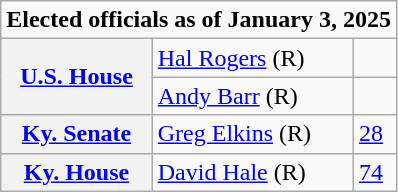<table class=wikitable>
<tr>
<td colspan="3"><strong>Elected officials as of January 3, 2025</strong></td>
</tr>
<tr>
<th rowspan=2><a href='#'>U.S. House</a></th>
<td><a href='#'>Hal Rogers</a> (R)</td>
<td></td>
</tr>
<tr>
<td><a href='#'>Andy Barr</a> (R)</td>
<td></td>
</tr>
<tr>
<th scope=row><a href='#'>Ky. Senate</a></th>
<td><a href='#'>Greg Elkins</a> (R)</td>
<td><a href='#'>28</a></td>
</tr>
<tr>
<th scope=row><a href='#'>Ky. House</a></th>
<td><a href='#'>David Hale</a> (R)</td>
<td><a href='#'>74</a></td>
</tr>
</table>
